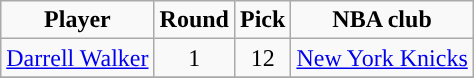<table class="wikitable">
<tr align="center">
<td><strong>Player</strong></td>
<td><strong>Round</strong></td>
<td><strong>Pick</strong></td>
<td><strong>NBA club</strong></td>
</tr>
<tr align="center" bgcolor="">
<td><a href='#'>Darrell Walker</a></td>
<td>1</td>
<td>12</td>
<td><a href='#'>New York Knicks</a></td>
</tr>
<tr align="center" bgcolor="">
</tr>
</table>
